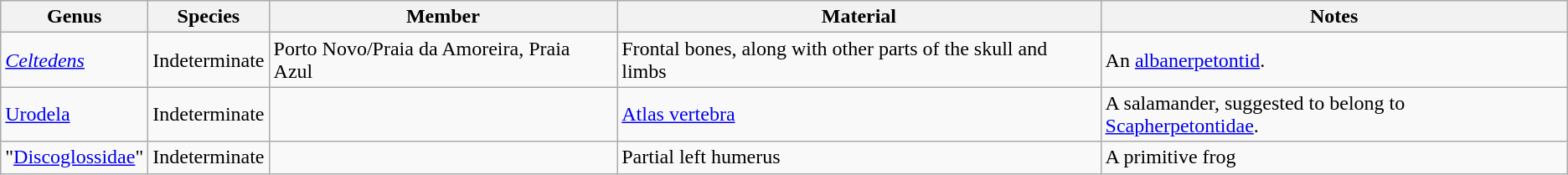<table class="wikitable" align="center">
<tr>
<th>Genus</th>
<th>Species</th>
<th>Member</th>
<th>Material</th>
<th>Notes</th>
</tr>
<tr>
<td><em><a href='#'>Celtedens</a></em></td>
<td>Indeterminate</td>
<td>Porto Novo/Praia da Amoreira, Praia Azul</td>
<td>Frontal bones, along with other parts of the skull and limbs</td>
<td>An <a href='#'>albanerpetontid</a>.</td>
</tr>
<tr>
<td><a href='#'>Urodela</a></td>
<td>Indeterminate</td>
<td></td>
<td><a href='#'>Atlas vertebra</a></td>
<td>A salamander, suggested to belong to <a href='#'>Scapherpetontidae</a>.</td>
</tr>
<tr>
<td>"<a href='#'>Discoglossidae</a>"</td>
<td>Indeterminate</td>
<td></td>
<td>Partial left humerus</td>
<td>A primitive frog</td>
</tr>
</table>
